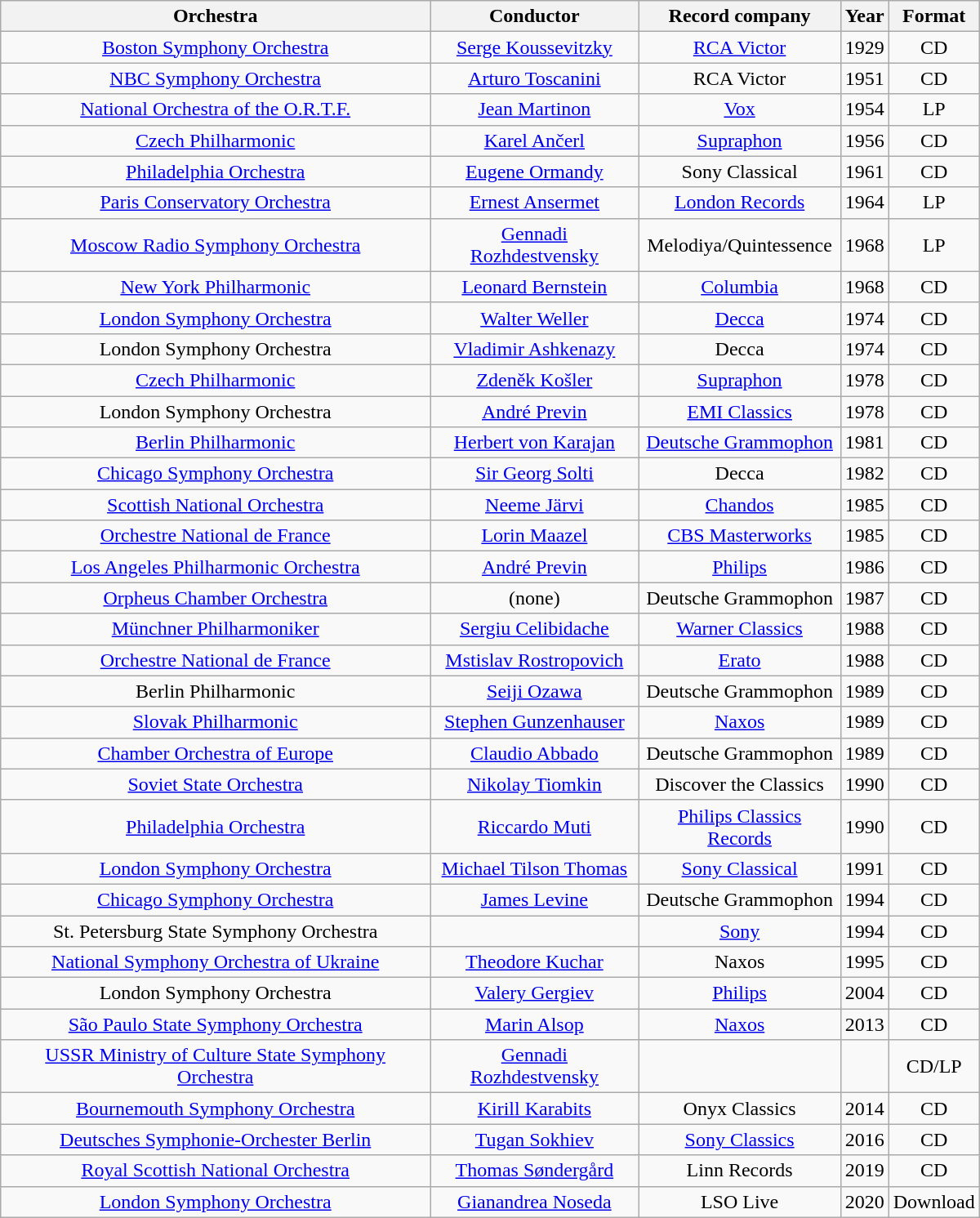<table class="wikitable" width="800px">
<tr>
<th align="center">Orchestra</th>
<th align="center">Conductor</th>
<th align="center">Record company</th>
<th align="center">Year</th>
<th align="center">Format</th>
</tr>
<tr>
<td align="center"><a href='#'>Boston Symphony Orchestra</a></td>
<td align="center"><a href='#'>Serge Koussevitzky</a></td>
<td align="center"><a href='#'>RCA Victor</a></td>
<td align="center">1929</td>
<td align="center">CD</td>
</tr>
<tr>
<td align="center"><a href='#'>NBC Symphony Orchestra</a></td>
<td align="center"><a href='#'>Arturo Toscanini</a></td>
<td align="center">RCA Victor</td>
<td align="center">1951</td>
<td align="center">CD</td>
</tr>
<tr>
<td align="center"><a href='#'>National Orchestra of the O.R.T.F.</a></td>
<td align="center"><a href='#'>Jean Martinon</a></td>
<td align="center"><a href='#'>Vox</a></td>
<td align="center">1954</td>
<td align="center">LP</td>
</tr>
<tr>
<td align="center"><a href='#'>Czech Philharmonic</a></td>
<td align="center"><a href='#'>Karel Ančerl</a></td>
<td align="center"><a href='#'>Supraphon</a></td>
<td align="center">1956</td>
<td align="center">CD</td>
</tr>
<tr>
<td align="center"><a href='#'>Philadelphia Orchestra</a></td>
<td align="center"><a href='#'>Eugene Ormandy</a></td>
<td align="center">Sony Classical</td>
<td align="center">1961</td>
<td align="center">CD</td>
</tr>
<tr>
<td align="center"><a href='#'>Paris Conservatory Orchestra</a></td>
<td align="center"><a href='#'>Ernest Ansermet</a></td>
<td align="center"><a href='#'>London Records</a></td>
<td align="center">1964</td>
<td align="center">LP</td>
</tr>
<tr>
<td align="center"><a href='#'>Moscow Radio Symphony Orchestra</a></td>
<td align="center"><a href='#'>Gennadi Rozhdestvensky</a></td>
<td align="center">Melodiya/Quintessence</td>
<td align="center">1968</td>
<td align="center">LP</td>
</tr>
<tr>
<td align="center"><a href='#'>New York Philharmonic</a></td>
<td align="center"><a href='#'>Leonard Bernstein</a></td>
<td align="center"><a href='#'>Columbia</a></td>
<td align="center">1968</td>
<td align="center">CD</td>
</tr>
<tr>
<td align="center"><a href='#'>London Symphony Orchestra</a></td>
<td align="center"><a href='#'>Walter Weller</a></td>
<td align="center"><a href='#'>Decca</a></td>
<td align="center">1974</td>
<td align="center">CD</td>
</tr>
<tr>
<td align="center">London Symphony Orchestra</td>
<td align="center"><a href='#'>Vladimir Ashkenazy</a></td>
<td align="center">Decca</td>
<td align="center">1974</td>
<td align="center">CD</td>
</tr>
<tr>
<td align="center"><a href='#'>Czech Philharmonic</a></td>
<td align="center"><a href='#'>Zdeněk Košler</a></td>
<td align="center"><a href='#'>Supraphon</a></td>
<td align="center">1978</td>
<td align="center">CD</td>
</tr>
<tr>
<td align="center">London Symphony Orchestra</td>
<td align="center"><a href='#'>André Previn</a></td>
<td align="center"><a href='#'>EMI Classics</a></td>
<td align="center">1978</td>
<td align="center">CD</td>
</tr>
<tr>
<td align="center"><a href='#'>Berlin Philharmonic</a></td>
<td align="center"><a href='#'>Herbert von Karajan</a></td>
<td align="center"><a href='#'>Deutsche Grammophon</a></td>
<td align="center">1981</td>
<td align="center">CD</td>
</tr>
<tr>
<td align="center"><a href='#'>Chicago Symphony Orchestra</a></td>
<td align="center"><a href='#'>Sir Georg Solti</a></td>
<td align="center">Decca</td>
<td align="center">1982</td>
<td align="center">CD</td>
</tr>
<tr>
<td align="center"><a href='#'>Scottish National Orchestra</a></td>
<td align="center"><a href='#'>Neeme Järvi</a></td>
<td align="center"><a href='#'>Chandos</a></td>
<td align="center">1985</td>
<td align="center">CD</td>
</tr>
<tr>
<td align="center"><a href='#'>Orchestre National de France</a></td>
<td align="center"><a href='#'>Lorin Maazel</a></td>
<td align="center"><a href='#'>CBS Masterworks</a></td>
<td align="center">1985</td>
<td align="center">CD</td>
</tr>
<tr>
<td align="center"><a href='#'>Los Angeles Philharmonic Orchestra</a></td>
<td align="center"><a href='#'>André Previn</a></td>
<td align="center"><a href='#'>Philips</a></td>
<td align="center">1986</td>
<td align="center">CD</td>
</tr>
<tr>
<td align="center"><a href='#'>Orpheus Chamber Orchestra</a></td>
<td align="center">(none)</td>
<td align="center">Deutsche Grammophon</td>
<td align="center">1987</td>
<td align="center">CD</td>
</tr>
<tr>
<td align="center"><a href='#'>Münchner Philharmoniker</a></td>
<td align="center"><a href='#'>Sergiu Celibidache</a></td>
<td align="center"><a href='#'>Warner Classics</a></td>
<td align="center">1988</td>
<td align="center">CD</td>
</tr>
<tr>
<td align="center"><a href='#'>Orchestre National de France</a></td>
<td align="center"><a href='#'>Mstislav Rostropovich</a></td>
<td align="center"><a href='#'>Erato</a></td>
<td align="center">1988</td>
<td align="center">CD</td>
</tr>
<tr>
<td align="center">Berlin Philharmonic</td>
<td align="center"><a href='#'>Seiji Ozawa</a></td>
<td align="center">Deutsche Grammophon</td>
<td align="center">1989</td>
<td align="center">CD</td>
</tr>
<tr>
<td align="center"><a href='#'>Slovak Philharmonic</a></td>
<td align="center"><a href='#'>Stephen Gunzenhauser</a></td>
<td align="center"><a href='#'>Naxos</a></td>
<td align="center">1989</td>
<td align="center">CD</td>
</tr>
<tr>
<td align="center"><a href='#'>Chamber Orchestra of Europe</a></td>
<td align="center"><a href='#'>Claudio Abbado</a></td>
<td align="center">Deutsche Grammophon</td>
<td align="center">1989</td>
<td align="center">CD</td>
</tr>
<tr>
<td align="center"><a href='#'>Soviet State Orchestra</a></td>
<td align="center"><a href='#'>Nikolay Tiomkin</a></td>
<td align="center">Discover the Classics</td>
<td align="center">1990</td>
<td align="center">CD</td>
</tr>
<tr>
<td align="center"><a href='#'>Philadelphia Orchestra</a></td>
<td align="center"><a href='#'>Riccardo Muti</a></td>
<td align="center"><a href='#'>Philips Classics Records</a></td>
<td align="center">1990</td>
<td align="center">CD</td>
</tr>
<tr>
<td align="center"><a href='#'>London Symphony Orchestra</a></td>
<td align="center"><a href='#'>Michael Tilson Thomas</a></td>
<td align="center"><a href='#'>Sony Classical</a></td>
<td align="center">1991</td>
<td align="center">CD</td>
</tr>
<tr>
<td align="center"><a href='#'>Chicago Symphony Orchestra</a></td>
<td align="center"><a href='#'>James Levine</a></td>
<td align="center">Deutsche Grammophon</td>
<td align="center">1994</td>
<td align="center">CD</td>
</tr>
<tr>
<td align="center">St. Petersburg State Symphony Orchestra</td>
<td align="center"></td>
<td align="center"><a href='#'>Sony</a></td>
<td align="center">1994</td>
<td align="center">CD</td>
</tr>
<tr>
<td align="center"><a href='#'>National Symphony Orchestra of Ukraine</a></td>
<td align="center"><a href='#'>Theodore Kuchar</a></td>
<td align="center">Naxos</td>
<td align="center">1995</td>
<td align="center">CD</td>
</tr>
<tr>
<td align="center">London Symphony Orchestra</td>
<td align="center"><a href='#'>Valery Gergiev</a></td>
<td align="center"><a href='#'>Philips</a></td>
<td align="center">2004</td>
<td align="center">CD</td>
</tr>
<tr>
<td align="center"><a href='#'>São Paulo State Symphony Orchestra</a></td>
<td align="center"><a href='#'>Marin Alsop</a></td>
<td align="center"><a href='#'>Naxos</a></td>
<td align="center">2013</td>
<td align="center">CD</td>
</tr>
<tr>
<td align="center"><a href='#'>USSR Ministry of Culture State Symphony Orchestra</a></td>
<td align="center"><a href='#'>Gennadi Rozhdestvensky</a></td>
<td align="center"></td>
<td align="center"></td>
<td align="center">CD/LP</td>
</tr>
<tr>
<td align="center"><a href='#'>Bournemouth Symphony Orchestra</a></td>
<td align="center"><a href='#'>Kirill Karabits</a></td>
<td align="center">Onyx Classics</td>
<td align="center">2014</td>
<td align="center">CD</td>
</tr>
<tr>
<td style="text-align:center;"><a href='#'>Deutsches Symphonie-Orchester Berlin</a></td>
<td style="text-align:center;"><a href='#'>Tugan Sokhiev</a></td>
<td style="text-align:center;"><a href='#'>Sony Classics</a></td>
<td style="text-align:center;">2016</td>
<td style="text-align:center;">CD</td>
</tr>
<tr>
<td align="center"><a href='#'>Royal Scottish National Orchestra</a></td>
<td align="center"><a href='#'>Thomas Søndergård</a></td>
<td align="center">Linn Records</td>
<td align="center">2019</td>
<td align="center">CD</td>
</tr>
<tr>
<td align="center"><a href='#'>London Symphony Orchestra</a></td>
<td align="center"><a href='#'>Gianandrea Noseda</a></td>
<td align="center">LSO Live</td>
<td align="center">2020</td>
<td align="center">Download</td>
</tr>
</table>
